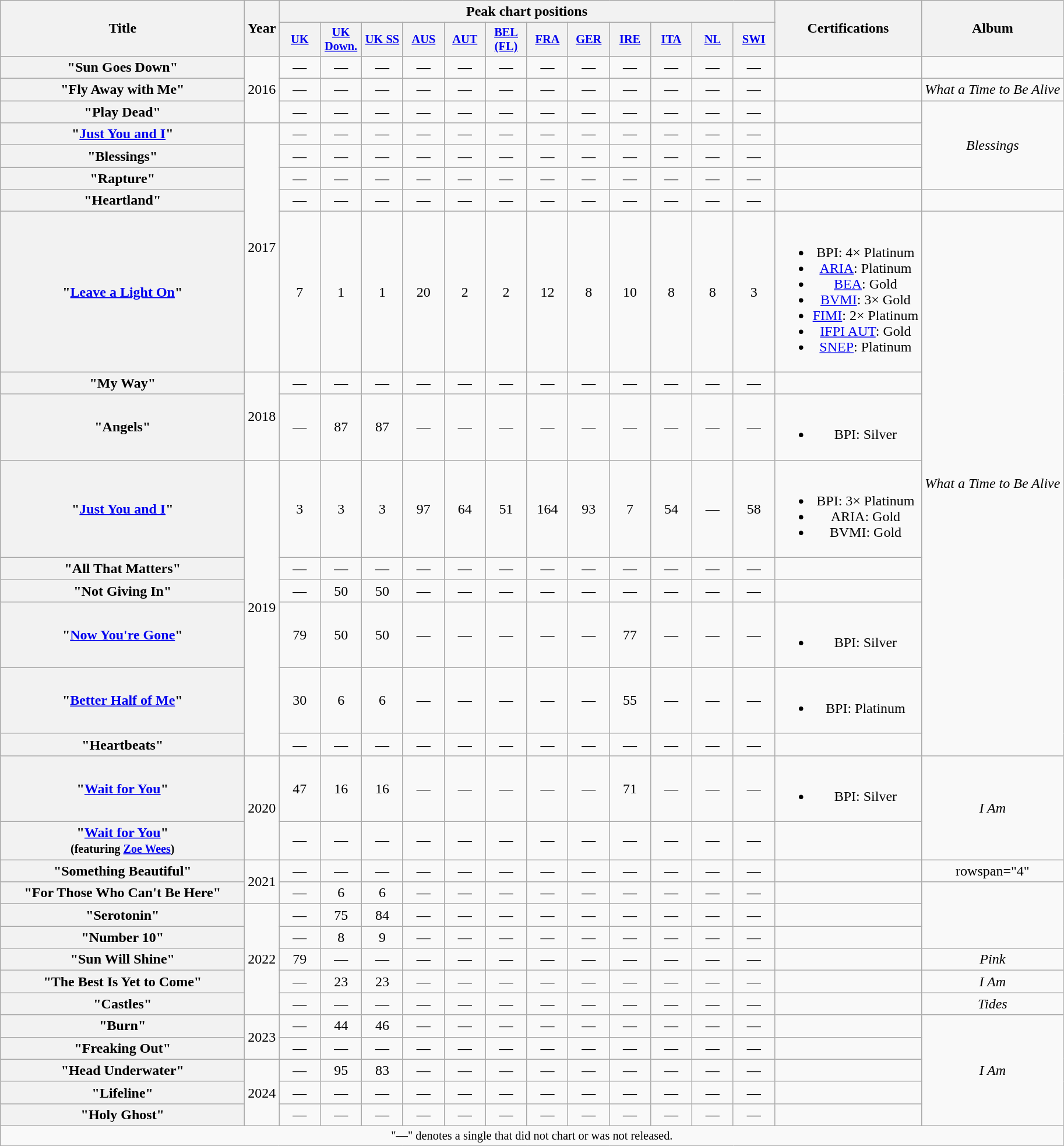<table class="wikitable plainrowheaders" style="text-align:center;">
<tr>
<th scope="col" rowspan="2" style="width:17em;">Title</th>
<th scope="col" rowspan="2" style="width:1em;">Year</th>
<th colspan="12" scope="col">Peak chart positions</th>
<th scope="col" rowspan="2">Certifications</th>
<th scope="col" rowspan="2">Album</th>
</tr>
<tr>
<th scope="col" style="width:3em;font-size:85%;"><a href='#'>UK</a><br></th>
<th scope="col" style="width:3em;font-size:85%;"><a href='#'>UK Down.</a><br></th>
<th scope="col" style="width:3em;font-size:85%;"><a href='#'>UK SS</a><br></th>
<th scope="col" style="width:3em;font-size:85%;"><a href='#'>AUS</a><br></th>
<th scope="col" style="width:3em;font-size:85%;"><a href='#'>AUT</a><br></th>
<th scope="col" style="width:3em;font-size:85%;"><a href='#'>BEL<br>(FL)</a><br></th>
<th scope="col" style="width:3em;font-size:85%;"><a href='#'>FRA</a><br></th>
<th scope="col" style="width:3em;font-size:85%;"><a href='#'>GER</a><br></th>
<th scope="col" style="width:3em;font-size:85%;"><a href='#'>IRE</a><br></th>
<th scope="col" style="width:3em;font-size:85%;"><a href='#'>ITA</a><br></th>
<th scope="col" style="width:3em;font-size:85%;"><a href='#'>NL</a><br></th>
<th scope="col" style="width:3em;font-size:85%;"><a href='#'>SWI</a><br></th>
</tr>
<tr>
<th scope="row">"Sun Goes Down"<br></th>
<td rowspan="3">2016</td>
<td>—</td>
<td>—</td>
<td>—</td>
<td>—</td>
<td>—</td>
<td>—</td>
<td>—</td>
<td>—</td>
<td>—</td>
<td>—</td>
<td>—</td>
<td>—</td>
<td></td>
<td></td>
</tr>
<tr>
<th scope="row">"Fly Away with Me"</th>
<td>—</td>
<td>—</td>
<td>—</td>
<td>—</td>
<td>—</td>
<td>—</td>
<td>—</td>
<td>—</td>
<td>—</td>
<td>—</td>
<td>—</td>
<td>—</td>
<td></td>
<td><em>What a Time to Be Alive</em></td>
</tr>
<tr>
<th scope="row">"Play Dead"</th>
<td>—</td>
<td>—</td>
<td>—</td>
<td>—</td>
<td>—</td>
<td>—</td>
<td>—</td>
<td>—</td>
<td>—</td>
<td>—</td>
<td>—</td>
<td>—</td>
<td></td>
<td rowspan="4"><em>Blessings</em></td>
</tr>
<tr>
<th scope="row">"<a href='#'>Just You and I</a>"<br></th>
<td rowspan="5">2017</td>
<td>—</td>
<td>—</td>
<td>—</td>
<td>—</td>
<td>—</td>
<td>—</td>
<td>—</td>
<td>—</td>
<td>—</td>
<td>—</td>
<td>—</td>
<td>—</td>
<td></td>
</tr>
<tr>
<th scope="row">"Blessings"</th>
<td>—</td>
<td>—</td>
<td>—</td>
<td>—</td>
<td>—</td>
<td>—</td>
<td>—</td>
<td>—</td>
<td>—</td>
<td>—</td>
<td>—</td>
<td>—</td>
<td></td>
</tr>
<tr>
<th scope="row">"Rapture"</th>
<td>—</td>
<td>—</td>
<td>—</td>
<td>—</td>
<td>—</td>
<td>—</td>
<td>—</td>
<td>—</td>
<td>—</td>
<td>—</td>
<td>—</td>
<td>—</td>
<td></td>
</tr>
<tr>
<th scope="row">"Heartland"</th>
<td>—</td>
<td>—</td>
<td>—</td>
<td>—</td>
<td>—</td>
<td>—</td>
<td>—</td>
<td>—</td>
<td>—</td>
<td>—</td>
<td>—</td>
<td>—</td>
<td></td>
<td></td>
</tr>
<tr>
<th scope="row">"<a href='#'>Leave a Light On</a>"</th>
<td>7</td>
<td>1</td>
<td>1</td>
<td>20</td>
<td>2</td>
<td>2</td>
<td>12</td>
<td>8</td>
<td>10</td>
<td>8</td>
<td>8</td>
<td>3</td>
<td><br><ul><li>BPI: 4× Platinum</li><li><a href='#'>ARIA</a>: Platinum</li><li><a href='#'>BEA</a>: Gold</li><li><a href='#'>BVMI</a>: 3× Gold</li><li><a href='#'>FIMI</a>: 2× Platinum</li><li><a href='#'>IFPI AUT</a>: Gold</li><li><a href='#'>SNEP</a>: Platinum</li></ul></td>
<td rowspan="9"><em>What a Time to Be Alive</em></td>
</tr>
<tr>
<th scope="row">"My Way"</th>
<td rowspan="2">2018</td>
<td>—</td>
<td>—</td>
<td>—</td>
<td>—</td>
<td>—</td>
<td>—</td>
<td>—</td>
<td>—</td>
<td>—</td>
<td>—</td>
<td>—</td>
<td>—</td>
<td></td>
</tr>
<tr>
<th scope="row">"Angels"</th>
<td>—</td>
<td>87</td>
<td>87</td>
<td>—</td>
<td>—</td>
<td>—</td>
<td>—</td>
<td>—</td>
<td>—</td>
<td>—</td>
<td>—</td>
<td>—</td>
<td><br><ul><li>BPI: Silver</li></ul></td>
</tr>
<tr>
<th scope="row">"<a href='#'>Just You and I</a>"<br></th>
<td rowspan="6">2019</td>
<td>3</td>
<td>3</td>
<td>3</td>
<td>97</td>
<td>64</td>
<td>51</td>
<td>164</td>
<td>93</td>
<td>7<br></td>
<td>54<br></td>
<td>—</td>
<td>58</td>
<td><br><ul><li>BPI: 3× Platinum</li><li>ARIA: Gold</li><li>BVMI: Gold</li></ul></td>
</tr>
<tr>
<th scope="row">"All That Matters"<br></th>
<td>—</td>
<td>—</td>
<td>—</td>
<td>—</td>
<td>—</td>
<td>—</td>
<td>—</td>
<td>—</td>
<td>—</td>
<td>—</td>
<td>—</td>
<td>—</td>
<td></td>
</tr>
<tr>
<th scope="row">"Not Giving In"</th>
<td>—</td>
<td>50</td>
<td>50</td>
<td>—</td>
<td>—</td>
<td>—</td>
<td>—</td>
<td>—</td>
<td>—</td>
<td>—</td>
<td>—</td>
<td>—</td>
<td></td>
</tr>
<tr>
<th scope="row">"<a href='#'>Now You're Gone</a>"<br></th>
<td>79</td>
<td>50</td>
<td>50</td>
<td>—</td>
<td>—</td>
<td>—</td>
<td>—</td>
<td>—</td>
<td>77</td>
<td>—</td>
<td>—</td>
<td>—</td>
<td><br><ul><li>BPI: Silver</li></ul></td>
</tr>
<tr>
<th scope="row">"<a href='#'>Better Half of Me</a>"</th>
<td>30</td>
<td>6</td>
<td>6</td>
<td>—</td>
<td>—</td>
<td>—</td>
<td>—</td>
<td>—</td>
<td>55</td>
<td>—</td>
<td>—</td>
<td>—</td>
<td><br><ul><li>BPI: Platinum</li></ul></td>
</tr>
<tr>
<th scope="row">"Heartbeats"</th>
<td>—</td>
<td>—</td>
<td>—</td>
<td>—</td>
<td>—</td>
<td>—</td>
<td>—</td>
<td>—</td>
<td>—</td>
<td>—</td>
<td>—</td>
<td>—</td>
<td></td>
</tr>
<tr>
<th scope="row">"<a href='#'>Wait for You</a>"</th>
<td rowspan="2">2020</td>
<td>47</td>
<td>16</td>
<td>16</td>
<td>—</td>
<td>—</td>
<td>—</td>
<td>—</td>
<td>—</td>
<td>71</td>
<td>—</td>
<td>—</td>
<td>—</td>
<td><br><ul><li>BPI: Silver</li></ul></td>
<td rowspan="2"><em>I Am</em></td>
</tr>
<tr>
<th scope="row">"<a href='#'>Wait for You</a>"<br><small>(featuring <a href='#'>Zoe Wees</a>)</small></th>
<td>—</td>
<td>—</td>
<td>—</td>
<td>—</td>
<td>—</td>
<td>—</td>
<td>—</td>
<td>—</td>
<td>—</td>
<td>—</td>
<td>—</td>
<td>—</td>
<td></td>
</tr>
<tr>
<th scope="row">"Something Beautiful"<br></th>
<td rowspan="2">2021</td>
<td>—</td>
<td>—</td>
<td>—</td>
<td>—</td>
<td>—</td>
<td>—</td>
<td>—</td>
<td>—</td>
<td>—</td>
<td>—</td>
<td>—</td>
<td>—</td>
<td></td>
<td>rowspan="4" </td>
</tr>
<tr>
<th scope="row">"For Those Who Can't Be Here"</th>
<td>—</td>
<td>6</td>
<td>6</td>
<td>—</td>
<td>—</td>
<td>—</td>
<td>—</td>
<td>—</td>
<td>—</td>
<td>—</td>
<td>—</td>
<td>—</td>
<td></td>
</tr>
<tr>
<th scope="row">"Serotonin"</th>
<td rowspan="5">2022</td>
<td>—</td>
<td>75</td>
<td>84</td>
<td>—</td>
<td>—</td>
<td>—</td>
<td>—</td>
<td>—</td>
<td>—</td>
<td>—</td>
<td>—</td>
<td>—</td>
<td></td>
</tr>
<tr>
<th scope="row">"Number 10"</th>
<td>—</td>
<td>8</td>
<td>9</td>
<td>—</td>
<td>—</td>
<td>—</td>
<td>—</td>
<td>—</td>
<td>—</td>
<td>—</td>
<td>—</td>
<td>—</td>
<td></td>
</tr>
<tr>
<th scope="row">"Sun Will Shine"<br></th>
<td>79</td>
<td>—</td>
<td>—</td>
<td>—</td>
<td>—</td>
<td>—</td>
<td>—</td>
<td>—</td>
<td>—</td>
<td>—</td>
<td>—</td>
<td>—</td>
<td></td>
<td><em>Pink</em></td>
</tr>
<tr>
<th scope="row">"The Best Is Yet to Come"</th>
<td>—</td>
<td>23</td>
<td>23</td>
<td>—</td>
<td>—</td>
<td>—</td>
<td>—</td>
<td>—</td>
<td>—</td>
<td>—</td>
<td>—</td>
<td>—</td>
<td></td>
<td><em>I Am</em></td>
</tr>
<tr>
<th scope="row">"Castles"<br></th>
<td>—</td>
<td>—</td>
<td>—</td>
<td>—</td>
<td>—</td>
<td>—</td>
<td>—</td>
<td>—</td>
<td>—</td>
<td>—</td>
<td>—</td>
<td>—</td>
<td></td>
<td><em>Tides</em></td>
</tr>
<tr>
<th scope="row">"Burn"</th>
<td rowspan="2">2023</td>
<td>—</td>
<td>44</td>
<td>46</td>
<td>—</td>
<td>—</td>
<td>—</td>
<td>—</td>
<td>—</td>
<td>—</td>
<td>—</td>
<td>—</td>
<td>—</td>
<td></td>
<td rowspan="5"><em>I Am</em></td>
</tr>
<tr>
<th scope="row">"Freaking Out"</th>
<td>—</td>
<td>—</td>
<td>—</td>
<td>—</td>
<td>—</td>
<td>—</td>
<td>—</td>
<td>—</td>
<td>—</td>
<td>—</td>
<td>—</td>
<td>—</td>
<td></td>
</tr>
<tr>
<th scope="row">"Head Underwater"</th>
<td rowspan="3">2024</td>
<td>—</td>
<td>95</td>
<td>83</td>
<td>—</td>
<td>—</td>
<td>—</td>
<td>—</td>
<td>—</td>
<td>—</td>
<td>—</td>
<td>—</td>
<td>—</td>
<td></td>
</tr>
<tr>
<th scope="row">"Lifeline"</th>
<td>—</td>
<td>—</td>
<td>—</td>
<td>—</td>
<td>—</td>
<td>—</td>
<td>—</td>
<td>—</td>
<td>—</td>
<td>—</td>
<td>—</td>
<td>—</td>
<td></td>
</tr>
<tr>
<th scope="row">"Holy Ghost"</th>
<td>—</td>
<td>—</td>
<td>—</td>
<td>—</td>
<td>—</td>
<td>—</td>
<td>—</td>
<td>—</td>
<td>—</td>
<td>—</td>
<td>—</td>
<td>—</td>
<td></td>
</tr>
<tr>
<td colspan="16" style="font-size:85%;">"—" denotes a single that did not chart or was not released.</td>
</tr>
</table>
